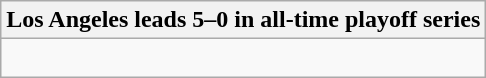<table class="wikitable collapsible collapsed">
<tr>
<th>Los Angeles leads 5–0 in all-time playoff series</th>
</tr>
<tr>
<td><br>



</td>
</tr>
</table>
